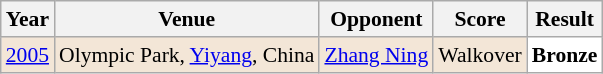<table class="sortable wikitable" style="font-size: 90%;">
<tr>
<th>Year</th>
<th>Venue</th>
<th>Opponent</th>
<th>Score</th>
<th>Result</th>
</tr>
<tr style="background:#F3E6D7">
<td align="center"><a href='#'>2005</a></td>
<td align="left">Olympic Park, <a href='#'>Yiyang</a>, China</td>
<td align="left"> <a href='#'>Zhang Ning</a></td>
<td align="left">Walkover</td>
<td style="text-align:left; background:white"> <strong>Bronze</strong></td>
</tr>
</table>
